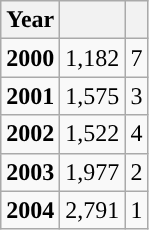<table class="wikitable sortable" style="font-size: %">
<tr>
<th width=px>Year</th>
<th width=px></th>
<th width=px></th>
</tr>
<tr>
<td><strong>2000</strong></td>
<td>1,182</td>
<td align=center>7</td>
</tr>
<tr>
<td><strong>2001</strong></td>
<td>1,575</td>
<td align=center>3</td>
</tr>
<tr>
<td><strong>2002</strong></td>
<td>1,522</td>
<td align=center>4</td>
</tr>
<tr>
<td><strong>2003</strong></td>
<td>1,977</td>
<td align=center>2</td>
</tr>
<tr>
<td><strong>2004</strong></td>
<td>2,791</td>
<td align=center>1</td>
</tr>
</table>
